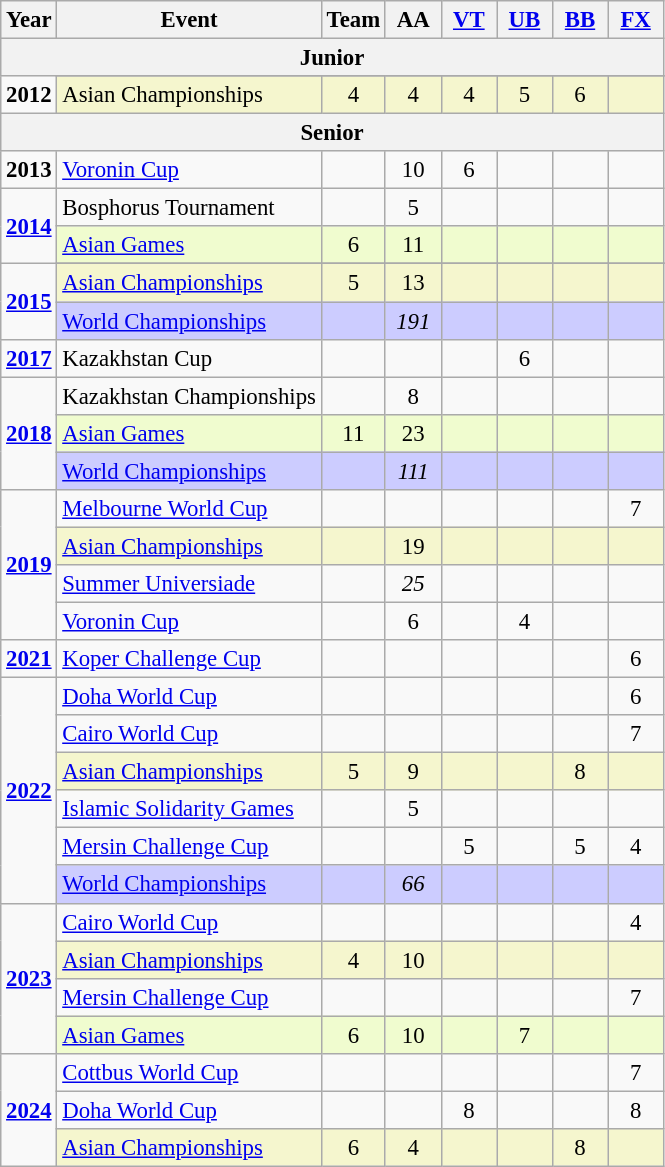<table class="wikitable" style="text-align:center; font-size:95%;">
<tr>
<th align="center">Year</th>
<th align="center">Event</th>
<th style="width:30px;">Team</th>
<th style="width:30px;">AA</th>
<th style="width:30px;"><a href='#'>VT</a></th>
<th style="width:30px;"><a href='#'>UB</a></th>
<th style="width:30px;"><a href='#'>BB</a></th>
<th style="width:30px;"><a href='#'>FX</a></th>
</tr>
<tr>
<th colspan="8">Junior</th>
</tr>
<tr>
<td rowspan="2"><strong>2012</strong></td>
</tr>
<tr bgcolor=#F5F6CE>
<td align=left>Asian Championships</td>
<td>4</td>
<td>4</td>
<td>4</td>
<td>5</td>
<td>6</td>
<td></td>
</tr>
<tr>
<th colspan="8">Senior</th>
</tr>
<tr>
<td rowspan="1"><strong>2013</strong></td>
<td align=left><a href='#'>Voronin Cup</a></td>
<td></td>
<td>10</td>
<td>6</td>
<td></td>
<td></td>
<td></td>
</tr>
<tr>
<td rowspan="2"><strong><a href='#'>2014</a></strong></td>
<td align=left>Bosphorus Tournament</td>
<td></td>
<td>5</td>
<td></td>
<td></td>
<td></td>
<td></td>
</tr>
<tr bgcolor=#f0fccf>
<td align=left><a href='#'>Asian Games</a></td>
<td>6</td>
<td>11</td>
<td></td>
<td></td>
<td></td>
<td></td>
</tr>
<tr>
<td rowspan="3"><strong><a href='#'>2015</a></strong></td>
</tr>
<tr bgcolor=#F5F6CE>
<td align=left><a href='#'>Asian Championships</a></td>
<td>5</td>
<td>13</td>
<td></td>
<td></td>
<td></td>
<td></td>
</tr>
<tr bgcolor=#CCCCFF>
<td align=left><a href='#'>World Championships</a></td>
<td></td>
<td><em>191</em></td>
<td></td>
<td></td>
<td></td>
<td></td>
</tr>
<tr>
<td rowspan="1"><strong><a href='#'>2017</a></strong></td>
<td align=left>Kazakhstan Cup</td>
<td></td>
<td></td>
<td></td>
<td>6</td>
<td></td>
<td></td>
</tr>
<tr>
<td rowspan="3"><strong><a href='#'>2018</a></strong></td>
<td align=left>Kazakhstan Championships</td>
<td></td>
<td>8</td>
<td></td>
<td></td>
<td></td>
<td></td>
</tr>
<tr bgcolor=#f0fccf>
<td align=left><a href='#'>Asian Games</a></td>
<td>11</td>
<td>23</td>
<td></td>
<td></td>
<td></td>
<td></td>
</tr>
<tr bgcolor=#CCCCFF>
<td align=left><a href='#'>World Championships</a></td>
<td></td>
<td><em>111</em></td>
<td></td>
<td></td>
<td></td>
<td></td>
</tr>
<tr>
<td rowspan="4"><strong><a href='#'>2019</a></strong></td>
<td align=left><a href='#'>Melbourne World Cup</a></td>
<td></td>
<td></td>
<td></td>
<td></td>
<td></td>
<td>7</td>
</tr>
<tr bgcolor=#F5F6CE>
<td align=left><a href='#'>Asian Championships</a></td>
<td></td>
<td>19</td>
<td></td>
<td></td>
<td></td>
<td></td>
</tr>
<tr>
<td align=left><a href='#'>Summer Universiade</a></td>
<td></td>
<td><em>25</em></td>
<td></td>
<td></td>
<td></td>
<td></td>
</tr>
<tr>
<td align=left><a href='#'>Voronin Cup</a></td>
<td></td>
<td>6</td>
<td></td>
<td>4</td>
<td></td>
<td></td>
</tr>
<tr>
<td rowspan="1"><strong><a href='#'>2021</a></strong></td>
<td align=left><a href='#'>Koper Challenge Cup</a></td>
<td></td>
<td></td>
<td></td>
<td></td>
<td></td>
<td>6</td>
</tr>
<tr>
<td rowspan="6"><strong><a href='#'>2022</a></strong></td>
<td align=left><a href='#'>Doha World Cup</a></td>
<td></td>
<td></td>
<td></td>
<td></td>
<td></td>
<td>6</td>
</tr>
<tr>
<td align=left><a href='#'>Cairo World Cup</a></td>
<td></td>
<td></td>
<td></td>
<td></td>
<td></td>
<td>7</td>
</tr>
<tr bgcolor=#F5F6CE>
<td align=left><a href='#'>Asian Championships</a></td>
<td>5</td>
<td>9</td>
<td></td>
<td></td>
<td>8</td>
<td></td>
</tr>
<tr>
<td align=left><a href='#'>Islamic Solidarity Games</a></td>
<td></td>
<td>5</td>
<td></td>
<td></td>
<td></td>
<td></td>
</tr>
<tr>
<td align=left><a href='#'>Mersin Challenge Cup</a></td>
<td></td>
<td></td>
<td>5</td>
<td></td>
<td>5</td>
<td>4</td>
</tr>
<tr bgcolor=#CCCCFF>
<td align=left><a href='#'>World Championships</a></td>
<td></td>
<td><em>66</em></td>
<td></td>
<td></td>
<td></td>
<td></td>
</tr>
<tr>
<td rowspan="4"><strong><a href='#'>2023</a></strong></td>
<td align=left><a href='#'>Cairo World Cup</a></td>
<td></td>
<td></td>
<td></td>
<td></td>
<td></td>
<td>4</td>
</tr>
<tr bgcolor=#F5F6CE>
<td align=left><a href='#'>Asian Championships</a></td>
<td>4</td>
<td>10</td>
<td></td>
<td></td>
<td></td>
<td></td>
</tr>
<tr>
<td align=left><a href='#'>Mersin Challenge Cup</a></td>
<td></td>
<td></td>
<td></td>
<td></td>
<td></td>
<td>7</td>
</tr>
<tr bgcolor=#f0fccf>
<td align=left><a href='#'>Asian Games</a></td>
<td>6</td>
<td>10</td>
<td></td>
<td>7</td>
<td></td>
<td></td>
</tr>
<tr>
<td rowspan="3"><strong><a href='#'>2024</a></strong></td>
<td align=left><a href='#'>Cottbus World Cup</a></td>
<td></td>
<td></td>
<td></td>
<td></td>
<td></td>
<td>7</td>
</tr>
<tr>
<td align=left><a href='#'>Doha World Cup</a></td>
<td></td>
<td></td>
<td>8</td>
<td></td>
<td></td>
<td>8</td>
</tr>
<tr bgcolor=#F5F6CE>
<td align=left><a href='#'>Asian Championships</a></td>
<td>6</td>
<td>4</td>
<td></td>
<td></td>
<td>8</td>
<td></td>
</tr>
</table>
